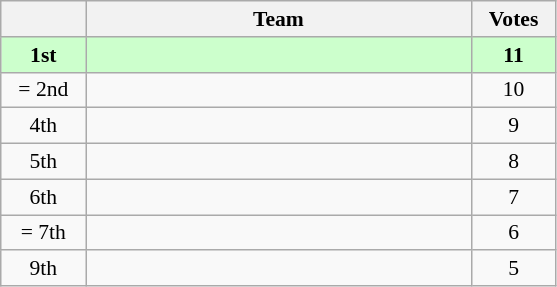<table class="wikitable" style="text-align: center; font-size: 90%;">
<tr>
<th width="50"></th>
<th width="250">Team</th>
<th width="50">Votes</th>
</tr>
<tr style="background: #CCFFCC; font-weight: bold;" |>
<td>1st</td>
<td></td>
<td>11</td>
</tr>
<tr>
<td>= 2nd</td>
<td><br></td>
<td>10</td>
</tr>
<tr>
<td>4th</td>
<td></td>
<td>9</td>
</tr>
<tr>
<td>5th</td>
<td></td>
<td>8</td>
</tr>
<tr>
<td>6th</td>
<td></td>
<td>7</td>
</tr>
<tr>
<td>= 7th</td>
<td><br></td>
<td>6</td>
</tr>
<tr>
<td>9th</td>
<td></td>
<td>5</td>
</tr>
</table>
